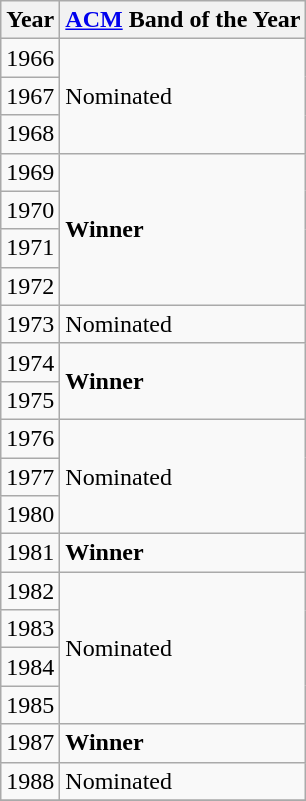<table class="wikitable">
<tr>
<th>Year</th>
<th><a href='#'>ACM</a> Band of the Year</th>
</tr>
<tr>
<td>1966</td>
<td rowspan="3">Nominated</td>
</tr>
<tr>
<td>1967</td>
</tr>
<tr>
<td>1968</td>
</tr>
<tr>
<td>1969</td>
<td rowspan="4"><strong>Winner</strong></td>
</tr>
<tr>
<td>1970</td>
</tr>
<tr>
<td>1971</td>
</tr>
<tr>
<td>1972</td>
</tr>
<tr>
<td>1973</td>
<td>Nominated</td>
</tr>
<tr>
<td>1974</td>
<td rowspan="2"><strong>Winner</strong></td>
</tr>
<tr>
<td>1975</td>
</tr>
<tr>
<td>1976</td>
<td rowspan="3">Nominated</td>
</tr>
<tr>
<td>1977</td>
</tr>
<tr>
<td>1980</td>
</tr>
<tr>
<td>1981</td>
<td><strong>Winner</strong></td>
</tr>
<tr>
<td>1982</td>
<td rowspan="4">Nominated</td>
</tr>
<tr>
<td>1983</td>
</tr>
<tr>
<td>1984</td>
</tr>
<tr>
<td>1985</td>
</tr>
<tr>
<td>1987</td>
<td><strong>Winner</strong></td>
</tr>
<tr>
<td>1988</td>
<td>Nominated</td>
</tr>
<tr>
</tr>
</table>
